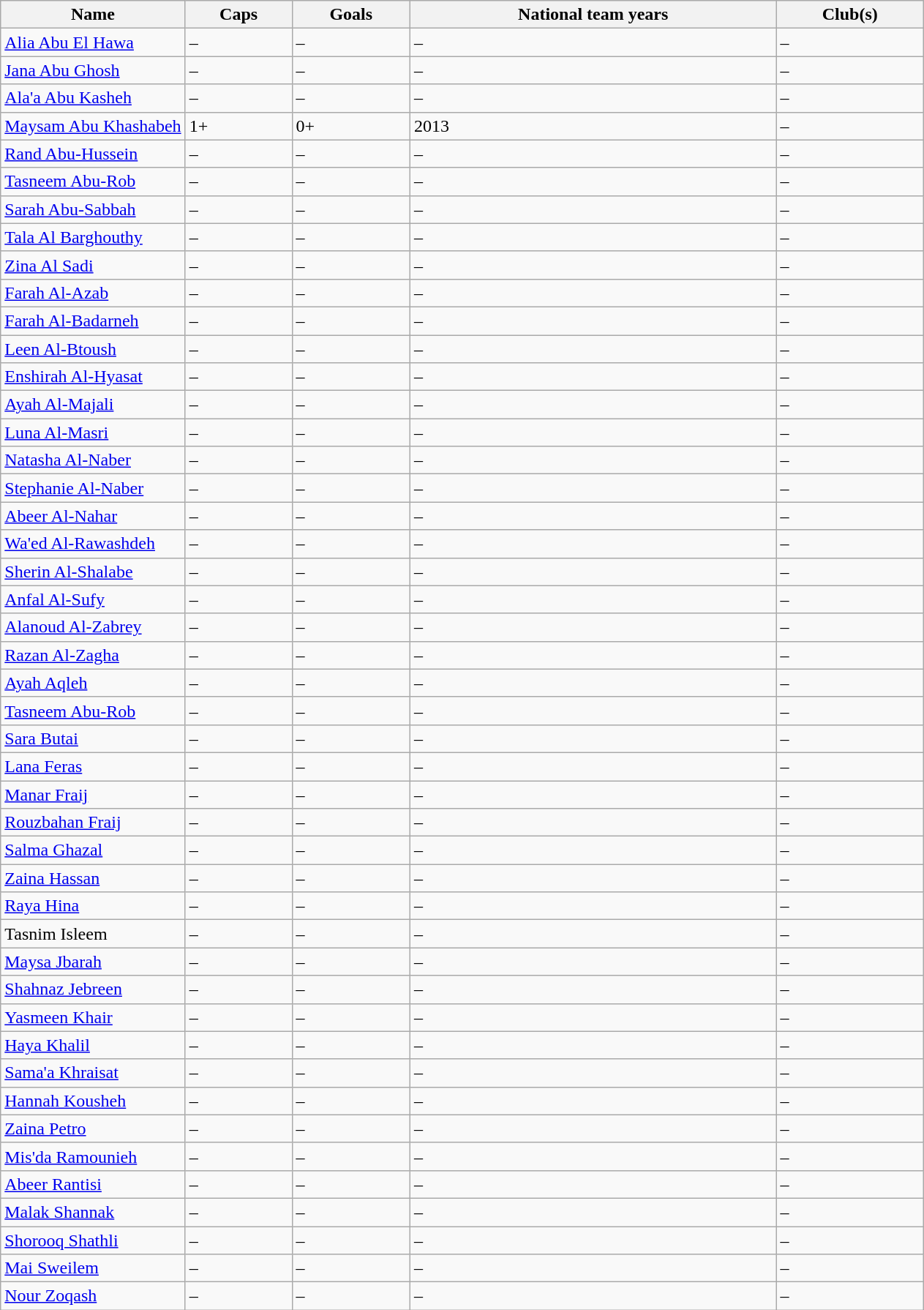<table class="wikitable sortable">
<tr>
<th width="20%">Name</th>
<th>Caps</th>
<th>Goals</th>
<th>National team years</th>
<th>Club(s)</th>
</tr>
<tr>
<td><a href='#'>Alia Abu El Hawa</a></td>
<td>–</td>
<td>–</td>
<td>–</td>
<td>–</td>
</tr>
<tr>
<td><a href='#'>Jana Abu Ghosh</a></td>
<td>–</td>
<td>–</td>
<td>–</td>
<td>–</td>
</tr>
<tr>
<td><a href='#'>Ala'a Abu Kasheh</a></td>
<td>–</td>
<td>–</td>
<td>–</td>
<td>–</td>
</tr>
<tr>
<td><a href='#'>Maysam Abu Khashabeh</a></td>
<td>1+</td>
<td>0+</td>
<td>2013</td>
<td>–</td>
</tr>
<tr>
<td><a href='#'>Rand Abu-Hussein</a></td>
<td>–</td>
<td>–</td>
<td>–</td>
<td>–</td>
</tr>
<tr>
<td><a href='#'>Tasneem Abu-Rob</a></td>
<td>–</td>
<td>–</td>
<td>–</td>
<td>–</td>
</tr>
<tr>
<td><a href='#'>Sarah Abu-Sabbah</a></td>
<td>–</td>
<td>–</td>
<td>–</td>
<td>–</td>
</tr>
<tr>
<td><a href='#'>Tala Al Barghouthy</a></td>
<td>–</td>
<td>–</td>
<td>–</td>
<td>–</td>
</tr>
<tr>
<td><a href='#'>Zina Al Sadi</a></td>
<td>–</td>
<td>–</td>
<td>–</td>
<td>–</td>
</tr>
<tr>
<td><a href='#'>Farah Al-Azab</a></td>
<td>–</td>
<td>–</td>
<td>–</td>
<td>–</td>
</tr>
<tr>
<td><a href='#'>Farah Al-Badarneh</a></td>
<td>–</td>
<td>–</td>
<td>–</td>
<td>–</td>
</tr>
<tr>
<td><a href='#'>Leen Al-Btoush</a></td>
<td>–</td>
<td>–</td>
<td>–</td>
<td>–</td>
</tr>
<tr>
<td><a href='#'>Enshirah Al-Hyasat</a></td>
<td>–</td>
<td>–</td>
<td>–</td>
<td>–</td>
</tr>
<tr>
<td><a href='#'>Ayah Al-Majali</a></td>
<td>–</td>
<td>–</td>
<td>–</td>
<td>–</td>
</tr>
<tr>
<td><a href='#'>Luna Al-Masri</a></td>
<td>–</td>
<td>–</td>
<td>–</td>
<td>–</td>
</tr>
<tr>
<td><a href='#'>Natasha Al-Naber</a></td>
<td>–</td>
<td>–</td>
<td>–</td>
<td>–</td>
</tr>
<tr>
<td><a href='#'>Stephanie Al-Naber</a></td>
<td>–</td>
<td>–</td>
<td>–</td>
<td>–</td>
</tr>
<tr>
<td><a href='#'>Abeer Al-Nahar</a></td>
<td>–</td>
<td>–</td>
<td>–</td>
<td>–</td>
</tr>
<tr>
<td><a href='#'>Wa'ed Al-Rawashdeh</a></td>
<td>–</td>
<td>–</td>
<td>–</td>
<td>–</td>
</tr>
<tr>
<td><a href='#'>Sherin Al-Shalabe</a></td>
<td>–</td>
<td>–</td>
<td>–</td>
<td>–</td>
</tr>
<tr>
<td><a href='#'>Anfal Al-Sufy</a></td>
<td>–</td>
<td>–</td>
<td>–</td>
<td>–</td>
</tr>
<tr>
<td><a href='#'>Alanoud Al-Zabrey</a></td>
<td>–</td>
<td>–</td>
<td>–</td>
<td>–</td>
</tr>
<tr>
<td><a href='#'>Razan Al-Zagha</a></td>
<td>–</td>
<td>–</td>
<td>–</td>
<td>–</td>
</tr>
<tr>
<td><a href='#'>Ayah Aqleh</a></td>
<td>–</td>
<td>–</td>
<td>–</td>
<td>–</td>
</tr>
<tr>
<td><a href='#'>Tasneem Abu-Rob</a></td>
<td>–</td>
<td>–</td>
<td>–</td>
<td>–</td>
</tr>
<tr>
<td><a href='#'>Sara Butai</a></td>
<td>–</td>
<td>–</td>
<td>–</td>
<td>–</td>
</tr>
<tr>
<td><a href='#'>Lana Feras</a></td>
<td>–</td>
<td>–</td>
<td>–</td>
<td>–</td>
</tr>
<tr>
<td><a href='#'>Manar Fraij</a></td>
<td>–</td>
<td>–</td>
<td>–</td>
<td>–</td>
</tr>
<tr>
<td><a href='#'>Rouzbahan Fraij</a></td>
<td>–</td>
<td>–</td>
<td>–</td>
<td>–</td>
</tr>
<tr>
<td><a href='#'>Salma Ghazal</a></td>
<td>–</td>
<td>–</td>
<td>–</td>
<td>–</td>
</tr>
<tr>
<td><a href='#'>Zaina Hassan</a></td>
<td>–</td>
<td>–</td>
<td>–</td>
<td>–</td>
</tr>
<tr>
<td><a href='#'>Raya Hina</a></td>
<td>–</td>
<td>–</td>
<td>–</td>
<td>–</td>
</tr>
<tr>
<td>Tasnim Isleem</td>
<td>–</td>
<td>–</td>
<td>–</td>
<td>–</td>
</tr>
<tr>
<td><a href='#'>Maysa Jbarah</a></td>
<td>–</td>
<td>–</td>
<td>–</td>
<td>–</td>
</tr>
<tr>
<td><a href='#'>Shahnaz Jebreen</a></td>
<td>–</td>
<td>–</td>
<td>–</td>
<td>–</td>
</tr>
<tr>
<td><a href='#'>Yasmeen Khair</a></td>
<td>–</td>
<td>–</td>
<td>–</td>
<td>–</td>
</tr>
<tr>
<td><a href='#'>Haya Khalil</a></td>
<td>–</td>
<td>–</td>
<td>–</td>
<td>–</td>
</tr>
<tr>
<td><a href='#'>Sama'a Khraisat</a></td>
<td>–</td>
<td>–</td>
<td>–</td>
<td>–</td>
</tr>
<tr>
<td><a href='#'>Hannah Kousheh</a></td>
<td>–</td>
<td>–</td>
<td>–</td>
<td>–</td>
</tr>
<tr>
<td><a href='#'>Zaina Petro</a></td>
<td>–</td>
<td>–</td>
<td>–</td>
<td>–</td>
</tr>
<tr>
<td><a href='#'>Mis'da Ramounieh</a></td>
<td>–</td>
<td>–</td>
<td>–</td>
<td>–</td>
</tr>
<tr>
<td><a href='#'>Abeer Rantisi</a></td>
<td>–</td>
<td>–</td>
<td>–</td>
<td>–</td>
</tr>
<tr>
<td><a href='#'>Malak Shannak</a></td>
<td>–</td>
<td>–</td>
<td>–</td>
<td>–</td>
</tr>
<tr>
<td><a href='#'>Shorooq Shathli</a></td>
<td>–</td>
<td>–</td>
<td>–</td>
<td>–</td>
</tr>
<tr>
<td><a href='#'>Mai Sweilem</a></td>
<td>–</td>
<td>–</td>
<td>–</td>
<td>–</td>
</tr>
<tr>
<td><a href='#'>Nour Zoqash</a></td>
<td>–</td>
<td>–</td>
<td>–</td>
<td>–</td>
</tr>
</table>
